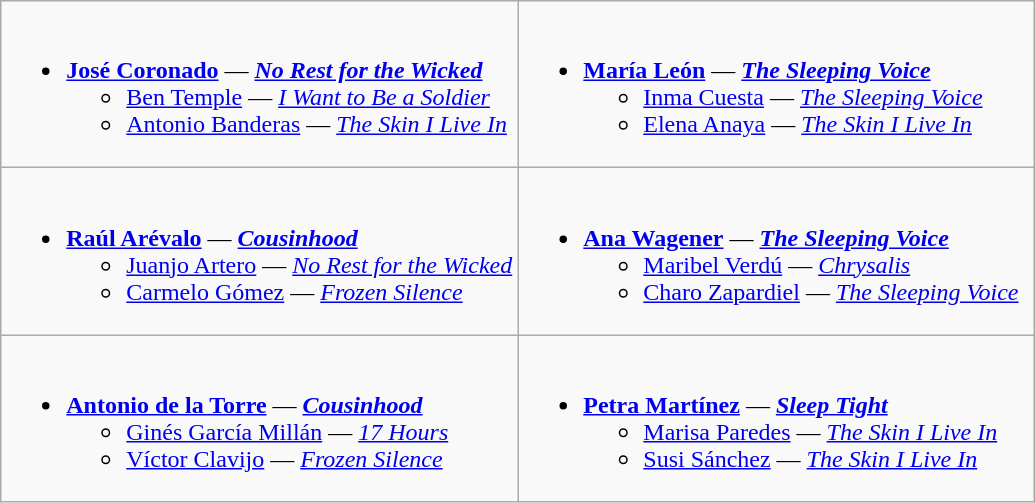<table class=wikitable>
<tr>
<td style="vertical-align:top; width:50%;"><br><ul><li><strong><a href='#'>José Coronado</a></strong> — <strong><em><a href='#'>No Rest for the Wicked</a></em></strong><ul><li><a href='#'>Ben Temple</a> — <em><a href='#'>I Want to Be a Soldier</a></em></li><li><a href='#'>Antonio Banderas</a> — <em><a href='#'>The Skin I Live In</a></em></li></ul></li></ul></td>
<td style="vertical-align:top; width:50%;"><br><ul><li><strong><a href='#'>María León</a></strong> — <strong><em><a href='#'>The Sleeping Voice</a></em></strong><ul><li><a href='#'>Inma Cuesta</a> — <em><a href='#'>The Sleeping Voice</a></em></li><li><a href='#'>Elena Anaya</a> — <em><a href='#'>The Skin I Live In</a></em></li></ul></li></ul></td>
</tr>
<tr>
<td style="vertical-align:top; width:50%;"><br><ul><li><strong><a href='#'>Raúl Arévalo</a></strong> — <strong><em><a href='#'>Cousinhood</a></em></strong><ul><li><a href='#'>Juanjo Artero</a> — <em><a href='#'>No Rest for the Wicked</a></em></li><li><a href='#'>Carmelo Gómez</a> — <em><a href='#'>Frozen Silence</a></em></li></ul></li></ul></td>
<td style="vertical-align:top; width:50%;"><br><ul><li><strong><a href='#'>Ana Wagener</a></strong> — <strong><em><a href='#'>The Sleeping Voice</a></em></strong><ul><li><a href='#'>Maribel Verdú</a> — <em><a href='#'>Chrysalis</a></em></li><li><a href='#'>Charo Zapardiel</a> — <em><a href='#'>The Sleeping Voice</a></em></li></ul></li></ul></td>
</tr>
<tr>
<td style="vertical-align:top; width:50%;"><br><ul><li><strong><a href='#'>Antonio de la Torre</a></strong> — <strong><em><a href='#'>Cousinhood</a></em></strong><ul><li><a href='#'>Ginés García Millán</a> — <em><a href='#'>17 Hours</a></em></li><li><a href='#'>Víctor Clavijo</a> — <em><a href='#'>Frozen Silence</a></em></li></ul></li></ul></td>
<td style="vertical-align:top; width:50%;"><br><ul><li><strong><a href='#'>Petra Martínez</a></strong> — <strong><em><a href='#'>Sleep Tight</a></em></strong><ul><li><a href='#'>Marisa Paredes</a> — <em><a href='#'>The Skin I Live In</a></em></li><li><a href='#'>Susi Sánchez</a> — <em><a href='#'>The Skin I Live In</a></em></li></ul></li></ul></td>
</tr>
</table>
